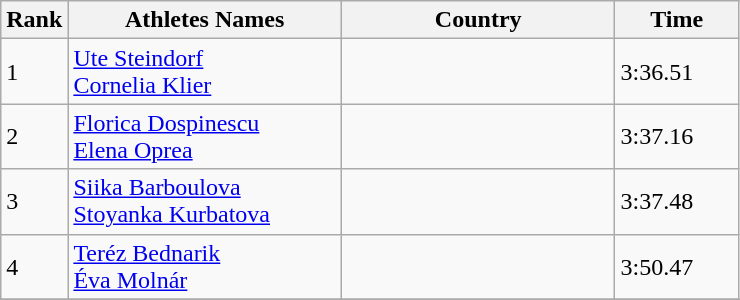<table class="wikitable">
<tr>
<th width=25>Rank</th>
<th width=175>Athletes Names</th>
<th width=175>Country</th>
<th width=75>Time</th>
</tr>
<tr>
<td>1</td>
<td><a href='#'>Ute Steindorf</a><br><a href='#'>Cornelia Klier</a></td>
<td></td>
<td>3:36.51</td>
</tr>
<tr>
<td>2</td>
<td><a href='#'>Florica Dospinescu</a><br><a href='#'>Elena Oprea</a></td>
<td></td>
<td>3:37.16</td>
</tr>
<tr>
<td>3</td>
<td><a href='#'>Siika Barboulova</a><br><a href='#'>Stoyanka Kurbatova</a></td>
<td></td>
<td>3:37.48</td>
</tr>
<tr>
<td>4</td>
<td><a href='#'>Teréz Bednarik</a><br><a href='#'>Éva Molnár</a></td>
<td></td>
<td>3:50.47</td>
</tr>
<tr>
</tr>
</table>
